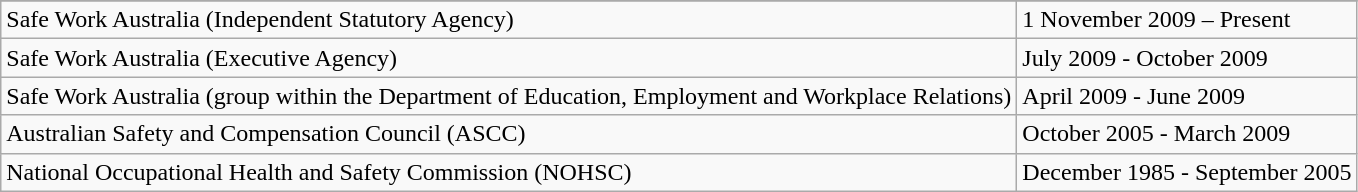<table class="wikitable collapsible" style="text-align center">
<tr>
</tr>
<tr valigh="top">
<td>Safe Work Australia (Independent Statutory Agency)</td>
<td>1 November 2009 – Present</td>
</tr>
<tr>
<td>Safe Work Australia (Executive Agency)</td>
<td>July 2009 - October 2009</td>
</tr>
<tr>
<td>Safe Work Australia (group within the Department of Education, Employment and Workplace Relations)</td>
<td>April 2009 - June 2009</td>
</tr>
<tr>
<td>Australian Safety and Compensation Council (ASCC)</td>
<td>October 2005 - March 2009</td>
</tr>
<tr>
<td>National Occupational Health and Safety Commission (NOHSC)</td>
<td>December 1985 - September 2005</td>
</tr>
</table>
